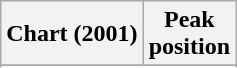<table class="wikitable sortable plainrowheaders">
<tr>
<th scope="col">Chart (2001)</th>
<th scope="col">Peak<br>position</th>
</tr>
<tr>
</tr>
<tr>
</tr>
<tr>
</tr>
</table>
